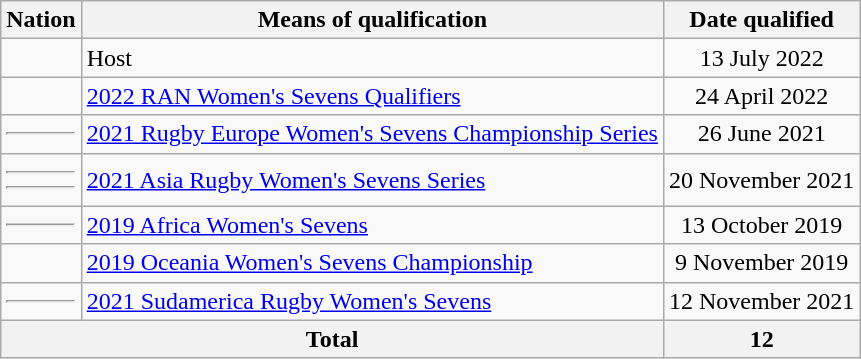<table class="wikitable">
<tr>
<th>Nation</th>
<th>Means of qualification</th>
<th>Date qualified</th>
</tr>
<tr>
<td></td>
<td>Host</td>
<td align="center">13 July 2022</td>
</tr>
<tr>
<td></td>
<td><a href='#'>2022 RAN Women's Sevens Qualifiers</a></td>
<td align="center">24 April 2022</td>
</tr>
<tr>
<td><hr></td>
<td><a href='#'>2021 Rugby Europe Women's Sevens Championship Series</a></td>
<td align="center">26 June 2021</td>
</tr>
<tr>
<td><hr><hr></td>
<td><a href='#'>2021 Asia Rugby Women's Sevens Series</a></td>
<td align=center>20 November 2021</td>
</tr>
<tr>
<td><hr></td>
<td><a href='#'>2019 Africa Women's Sevens</a></td>
<td align=center>13 October 2019</td>
</tr>
<tr>
<td></td>
<td><a href='#'>2019 Oceania Women's Sevens Championship</a></td>
<td align=center>9 November 2019</td>
</tr>
<tr>
<td><hr></td>
<td><a href='#'>2021 Sudamerica Rugby Women's Sevens</a></td>
<td align=center>12 November 2021</td>
</tr>
<tr>
<th colspan=2>Total</th>
<th>12</th>
</tr>
</table>
